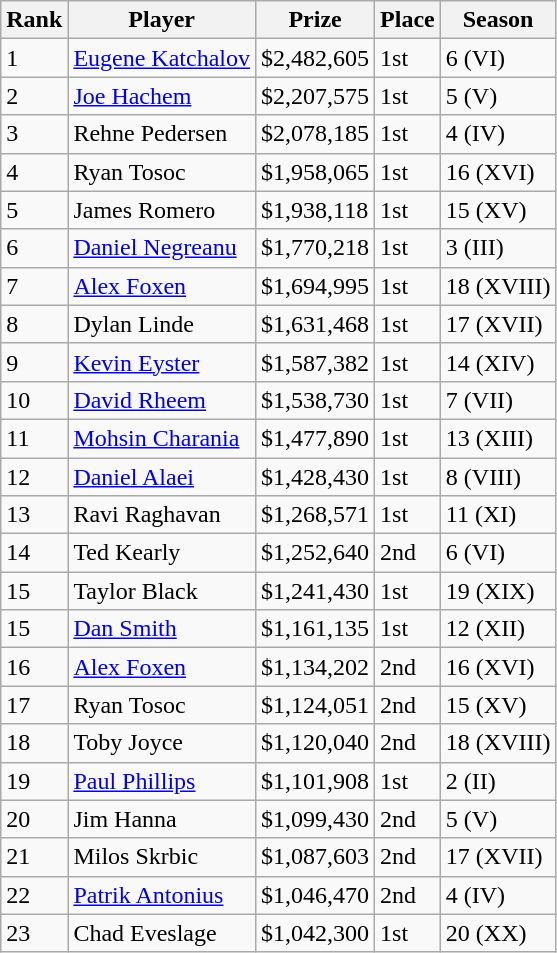<table class="wikitable">
<tr>
<th>Rank</th>
<th>Player</th>
<th>Prize</th>
<th>Place</th>
<th>Season</th>
</tr>
<tr>
<td>1</td>
<td> <a href='#'>Eugene Katchalov</a></td>
<td>$2,482,605</td>
<td>1st</td>
<td>6 (VI)</td>
</tr>
<tr>
<td>2</td>
<td> <a href='#'>Joe Hachem</a></td>
<td>$2,207,575</td>
<td>1st</td>
<td>5 (V)</td>
</tr>
<tr>
<td>3</td>
<td> Rehne Pedersen</td>
<td>$2,078,185</td>
<td>1st</td>
<td>4 (IV)</td>
</tr>
<tr>
<td>4</td>
<td> Ryan Tosoc</td>
<td>$1,958,065</td>
<td>1st</td>
<td>16 (XVI)</td>
</tr>
<tr>
<td>5</td>
<td> James Romero</td>
<td>$1,938,118</td>
<td>1st</td>
<td>15 (XV)</td>
</tr>
<tr>
<td>6</td>
<td> <a href='#'>Daniel Negreanu</a></td>
<td>$1,770,218</td>
<td>1st</td>
<td>3 (III)</td>
</tr>
<tr>
<td>7</td>
<td> <a href='#'>Alex Foxen</a></td>
<td>$1,694,995</td>
<td>1st</td>
<td>18 (XVIII)</td>
</tr>
<tr>
<td>8</td>
<td> Dylan Linde</td>
<td>$1,631,468</td>
<td>1st</td>
<td>17 (XVII)</td>
</tr>
<tr>
<td>9</td>
<td> <a href='#'>Kevin Eyster</a></td>
<td>$1,587,382</td>
<td>1st</td>
<td>14 (XIV)</td>
</tr>
<tr>
<td>10</td>
<td> <a href='#'>David Rheem</a></td>
<td>$1,538,730</td>
<td>1st</td>
<td>7 (VII)</td>
</tr>
<tr>
<td>11</td>
<td> <a href='#'>Mohsin Charania</a></td>
<td>$1,477,890</td>
<td>1st</td>
<td>13 (XIII)</td>
</tr>
<tr>
<td>12</td>
<td> <a href='#'>Daniel Alaei</a></td>
<td>$1,428,430</td>
<td>1st</td>
<td>8 (VIII)</td>
</tr>
<tr>
<td>13</td>
<td> Ravi Raghavan</td>
<td>$1,268,571</td>
<td>1st</td>
<td>11 (XI)</td>
</tr>
<tr>
<td>14</td>
<td> Ted Kearly</td>
<td>$1,252,640</td>
<td>2nd</td>
<td>6 (VI)</td>
</tr>
<tr>
<td>15</td>
<td> Taylor Black</td>
<td>$1,241,430</td>
<td>1st</td>
<td>19 (XIX)</td>
</tr>
<tr>
<td>15</td>
<td> <a href='#'>Dan Smith</a></td>
<td>$1,161,135</td>
<td>1st</td>
<td>12 (XII)</td>
</tr>
<tr>
<td>16</td>
<td> <a href='#'>Alex Foxen</a></td>
<td>$1,134,202</td>
<td>2nd</td>
<td>16 (XVI)</td>
</tr>
<tr>
<td>17</td>
<td> Ryan Tosoc</td>
<td>$1,124,051</td>
<td>2nd</td>
<td>15 (XV)</td>
</tr>
<tr>
<td>18</td>
<td> Toby Joyce</td>
<td>$1,120,040</td>
<td>2nd</td>
<td>18 (XVIII)</td>
</tr>
<tr>
<td>19</td>
<td> <a href='#'>Paul Phillips</a></td>
<td>$1,101,908</td>
<td>1st</td>
<td>2 (II)</td>
</tr>
<tr>
<td>20</td>
<td> Jim Hanna</td>
<td>$1,099,430</td>
<td>2nd</td>
<td>5 (V)</td>
</tr>
<tr>
<td>21</td>
<td> Milos Skrbic</td>
<td>$1,087,603</td>
<td>2nd</td>
<td>17 (XVII)</td>
</tr>
<tr>
<td>22</td>
<td> <a href='#'>Patrik Antonius</a></td>
<td>$1,046,470</td>
<td>2nd</td>
<td>4 (IV)</td>
</tr>
<tr>
<td>23</td>
<td> Chad Eveslage</td>
<td>$1,042,300</td>
<td>1st</td>
<td>20 (XX)</td>
</tr>
</table>
